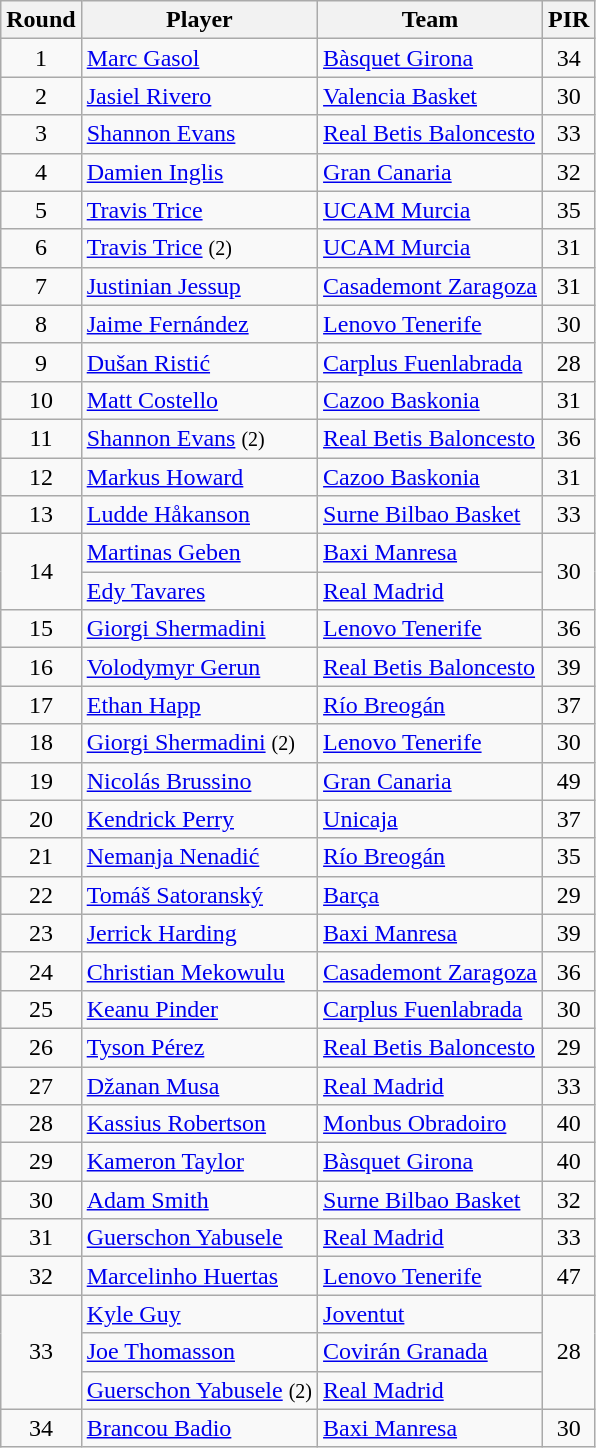<table class="wikitable sortable" style="text-align: center;">
<tr>
<th>Round</th>
<th>Player</th>
<th>Team</th>
<th>PIR</th>
</tr>
<tr>
<td>1</td>
<td style="text-align:left;"> <a href='#'>Marc Gasol</a></td>
<td style="text-align:left;"><a href='#'>Bàsquet Girona</a></td>
<td>34</td>
</tr>
<tr>
<td>2</td>
<td style="text-align:left;"> <a href='#'>Jasiel Rivero</a></td>
<td style="text-align:left;"><a href='#'>Valencia Basket</a></td>
<td>30</td>
</tr>
<tr>
<td>3</td>
<td style="text-align:left;"> <a href='#'>Shannon Evans</a></td>
<td style="text-align:left;"><a href='#'>Real Betis Baloncesto</a></td>
<td>33</td>
</tr>
<tr>
<td>4</td>
<td style="text-align:left;"> <a href='#'>Damien Inglis</a></td>
<td style="text-align:left;"><a href='#'>Gran Canaria</a></td>
<td>32</td>
</tr>
<tr>
<td>5</td>
<td style="text-align:left;"> <a href='#'>Travis Trice</a></td>
<td style="text-align:left;"><a href='#'>UCAM Murcia</a></td>
<td>35</td>
</tr>
<tr>
<td>6</td>
<td style="text-align:left;"> <a href='#'>Travis Trice</a> <small>(2)</small></td>
<td style="text-align:left;"><a href='#'>UCAM Murcia</a></td>
<td>31</td>
</tr>
<tr>
<td>7</td>
<td style="text-align:left;"> <a href='#'>Justinian Jessup</a></td>
<td style="text-align:left;"><a href='#'>Casademont Zaragoza</a></td>
<td>31</td>
</tr>
<tr>
<td>8</td>
<td style="text-align:left;"> <a href='#'>Jaime Fernández</a></td>
<td style="text-align:left;"><a href='#'>Lenovo Tenerife</a></td>
<td>30</td>
</tr>
<tr>
<td>9</td>
<td style="text-align:left;"> <a href='#'>Dušan Ristić</a></td>
<td style="text-align:left;"><a href='#'>Carplus Fuenlabrada</a></td>
<td>28</td>
</tr>
<tr>
<td>10</td>
<td style="text-align:left;"> <a href='#'>Matt Costello</a></td>
<td style="text-align:left;"><a href='#'>Cazoo Baskonia</a></td>
<td>31</td>
</tr>
<tr>
<td>11</td>
<td style="text-align:left;"> <a href='#'>Shannon Evans</a> <small>(2)</small></td>
<td style="text-align:left;"><a href='#'>Real Betis Baloncesto</a></td>
<td>36</td>
</tr>
<tr>
<td>12</td>
<td style="text-align:left;"> <a href='#'>Markus Howard</a></td>
<td style="text-align:left;"><a href='#'>Cazoo Baskonia</a></td>
<td>31</td>
</tr>
<tr>
<td>13</td>
<td style="text-align:left;"> <a href='#'>Ludde Håkanson</a></td>
<td style="text-align:left;"><a href='#'>Surne Bilbao Basket</a></td>
<td>33</td>
</tr>
<tr>
<td rowspan="2">14</td>
<td style="text-align:left;"> <a href='#'>Martinas Geben</a></td>
<td style="text-align:left;"><a href='#'>Baxi Manresa</a></td>
<td rowspan="2">30</td>
</tr>
<tr>
<td style="text-align:left;"> <a href='#'>Edy Tavares</a></td>
<td style="text-align:left;"><a href='#'>Real Madrid</a></td>
</tr>
<tr>
<td>15</td>
<td style="text-align:left;"> <a href='#'>Giorgi Shermadini</a></td>
<td style="text-align:left;"><a href='#'>Lenovo Tenerife</a></td>
<td>36</td>
</tr>
<tr>
<td>16</td>
<td style="text-align:left;"> <a href='#'>Volodymyr Gerun</a></td>
<td style="text-align:left;"><a href='#'>Real Betis Baloncesto</a></td>
<td>39</td>
</tr>
<tr>
<td>17</td>
<td style="text-align:left;"> <a href='#'>Ethan Happ</a></td>
<td style="text-align:left;"><a href='#'>Río Breogán</a></td>
<td>37</td>
</tr>
<tr>
<td>18</td>
<td style="text-align:left;"> <a href='#'>Giorgi Shermadini</a> <small>(2)</small></td>
<td style="text-align:left;"><a href='#'>Lenovo Tenerife</a></td>
<td>30</td>
</tr>
<tr>
<td>19</td>
<td style="text-align:left;"> <a href='#'>Nicolás Brussino</a></td>
<td style="text-align:left;"><a href='#'>Gran Canaria</a></td>
<td>49</td>
</tr>
<tr>
<td>20</td>
<td style="text-align:left;"> <a href='#'>Kendrick Perry</a></td>
<td style="text-align:left;"><a href='#'>Unicaja</a></td>
<td>37</td>
</tr>
<tr>
<td>21</td>
<td style="text-align:left;"> <a href='#'>Nemanja Nenadić</a></td>
<td style="text-align:left;"><a href='#'>Río Breogán</a></td>
<td>35</td>
</tr>
<tr>
<td>22</td>
<td style="text-align:left;"> <a href='#'>Tomáš Satoranský</a></td>
<td style="text-align:left;"><a href='#'>Barça</a></td>
<td>29</td>
</tr>
<tr>
<td>23</td>
<td style="text-align:left;"> <a href='#'>Jerrick Harding</a></td>
<td style="text-align:left;"><a href='#'>Baxi Manresa</a></td>
<td>39</td>
</tr>
<tr>
<td>24</td>
<td style="text-align:left;"> <a href='#'>Christian Mekowulu</a></td>
<td style="text-align:left;"><a href='#'>Casademont Zaragoza</a></td>
<td>36</td>
</tr>
<tr>
<td>25</td>
<td style="text-align:left;"> <a href='#'>Keanu Pinder</a></td>
<td style="text-align:left;"><a href='#'>Carplus Fuenlabrada</a></td>
<td>30</td>
</tr>
<tr>
<td>26</td>
<td style="text-align:left;"> <a href='#'>Tyson Pérez</a></td>
<td style="text-align:left;"><a href='#'>Real Betis Baloncesto</a></td>
<td>29</td>
</tr>
<tr>
<td>27</td>
<td style="text-align:left;"> <a href='#'>Džanan Musa</a></td>
<td style="text-align:left;"><a href='#'>Real Madrid</a></td>
<td>33</td>
</tr>
<tr>
<td>28</td>
<td style="text-align:left;"> <a href='#'>Kassius Robertson</a></td>
<td style="text-align:left;"><a href='#'>Monbus Obradoiro</a></td>
<td>40</td>
</tr>
<tr>
<td>29</td>
<td style="text-align:left;"> <a href='#'>Kameron Taylor</a></td>
<td style="text-align:left;"><a href='#'>Bàsquet Girona</a></td>
<td>40</td>
</tr>
<tr>
<td>30</td>
<td style="text-align:left;"> <a href='#'>Adam Smith</a></td>
<td style="text-align:left;"><a href='#'>Surne Bilbao Basket</a></td>
<td>32</td>
</tr>
<tr>
<td>31</td>
<td style="text-align:left;"> <a href='#'>Guerschon Yabusele</a></td>
<td style="text-align:left;"><a href='#'>Real Madrid</a></td>
<td>33</td>
</tr>
<tr>
<td>32</td>
<td style="text-align:left;"> <a href='#'>Marcelinho Huertas</a></td>
<td style="text-align:left;"><a href='#'>Lenovo Tenerife</a></td>
<td>47</td>
</tr>
<tr>
<td rowspan="3">33</td>
<td style="text-align:left;"> <a href='#'>Kyle Guy</a></td>
<td style="text-align:left;"><a href='#'>Joventut</a></td>
<td rowspan="3">28</td>
</tr>
<tr>
<td style="text-align:left;"> <a href='#'>Joe Thomasson</a></td>
<td style="text-align:left;"><a href='#'>Covirán Granada</a></td>
</tr>
<tr>
<td style="text-align:left;"> <a href='#'>Guerschon Yabusele</a> <small>(2)</small></td>
<td style="text-align:left;"><a href='#'>Real Madrid</a></td>
</tr>
<tr>
<td>34</td>
<td style="text-align:left;"> <a href='#'>Brancou Badio</a></td>
<td style="text-align:left;"><a href='#'>Baxi Manresa</a></td>
<td>30</td>
</tr>
</table>
